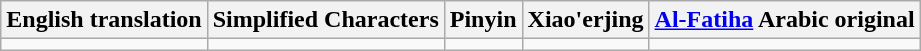<table class="wikitable">
<tr>
<th>English translation</th>
<th>Simplified Characters</th>
<th>Pinyin</th>
<th>Xiao'erjing</th>
<th><a href='#'>Al-Fatiha</a> Arabic original</th>
</tr>
<tr style="vertical-align:top;">
<td></td>
<td></td>
<td></td>
<td dir="rtl"></td>
<td dir="rtl"></td>
</tr>
</table>
